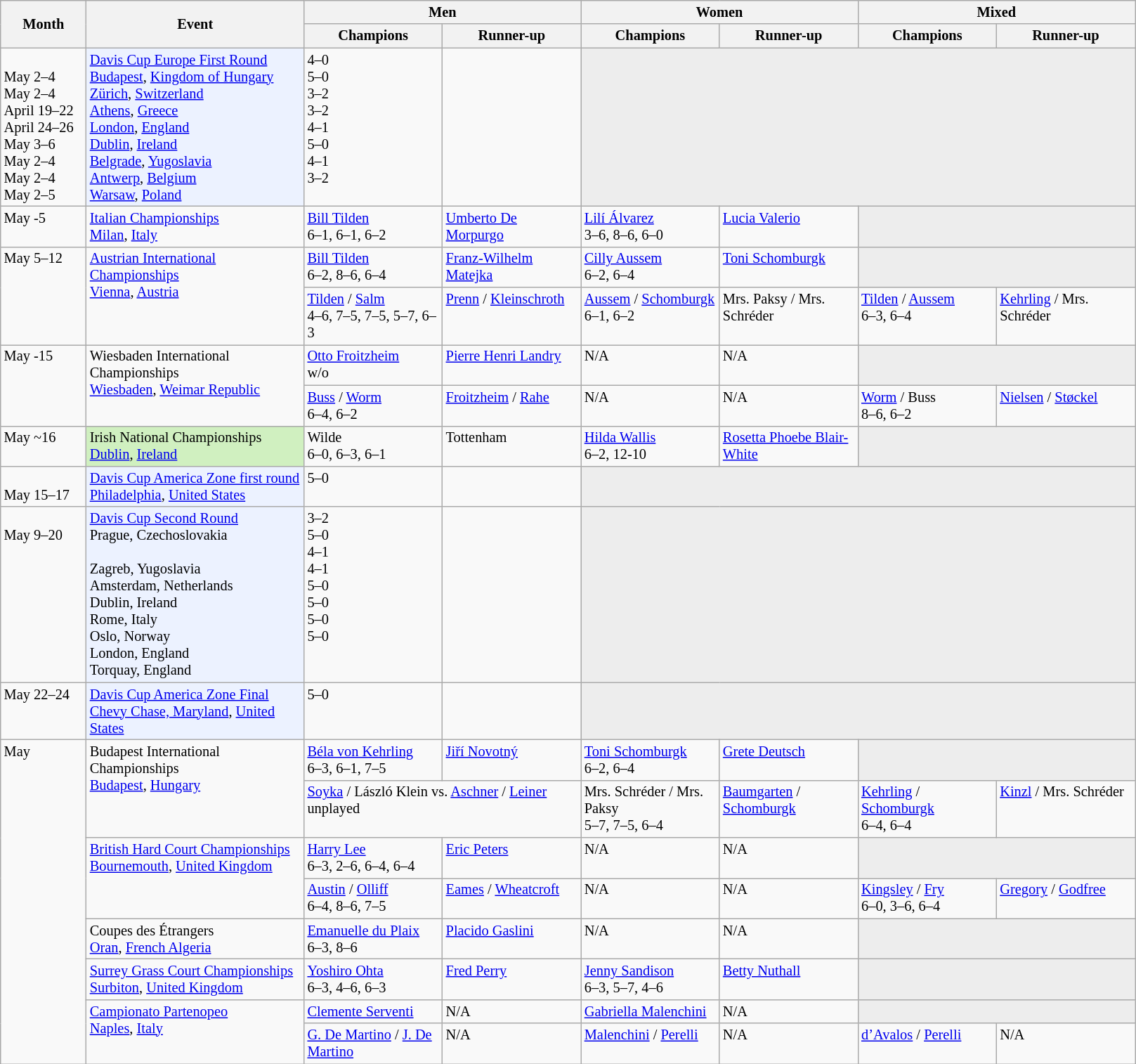<table class="wikitable" style="font-size:85%;">
<tr>
<th rowspan="2" style="width:75px;">Month</th>
<th rowspan="2" style="width:200px;">Event</th>
<th colspan="2" style="width:250px;">Men</th>
<th colspan="2" style="width:250px;">Women</th>
<th colspan="2" style="width:250px;">Mixed</th>
</tr>
<tr>
<th style="width:125px;">Champions</th>
<th style="width:125px;">Runner-up</th>
<th style="width:125px;">Champions</th>
<th style="width:125px;">Runner-up</th>
<th style="width:125px;">Champions</th>
<th style="width:125px;">Runner-up</th>
</tr>
<tr valign=top>
<td><br>May 2–4<br>May 2–4<br>April 19–22<br>April 24–26<br>May 3–6<br>May 2–4<br>May 2–4<br>May 2–5</td>
<td style="background:#ECF2FF;"><a href='#'>Davis Cup Europe First Round</a><br><a href='#'>Budapest</a>, <a href='#'>Kingdom of Hungary</a><br><a href='#'>Zürich</a>, <a href='#'>Switzerland</a><br><a href='#'>Athens</a>, <a href='#'>Greece</a><br><a href='#'>London</a>, <a href='#'>England</a><br><a href='#'>Dublin</a>, <a href='#'>Ireland</a><br><a href='#'>Belgrade</a>, <a href='#'>Yugoslavia</a><br><a href='#'>Antwerp</a>, <a href='#'>Belgium</a><br><a href='#'>Warsaw</a>, <a href='#'>Poland</a></td>
<td><strong></strong> 4–0<br><strong></strong> 5–0<br><strong></strong> 3–2<br><strong></strong> 3–2<br><strong></strong> 4–1<br><strong></strong> 5–0<br><strong></strong> 4–1<br><strong></strong> 3–2</td>
<td><br><br><br><br><br><br><br></td>
<td style="background:#ededed;" colspan="4"></td>
</tr>
<tr valign=top>
<td>May -5</td>
<td><a href='#'>Italian Championships</a><br><a href='#'>Milan</a>, <a href='#'>Italy</a></td>
<td> <a href='#'>Bill Tilden</a><br>6–1, 6–1, 6–2</td>
<td> <a href='#'>Umberto De Morpurgo</a></td>
<td> <a href='#'>Lilí Álvarez</a><br>3–6, 8–6, 6–0</td>
<td> <a href='#'>Lucia Valerio</a></td>
<td style="background:#ededed;" colspan="2"></td>
</tr>
<tr valign=top>
<td rowspan=2>May 5–12</td>
<td rowspan="2"><a href='#'>Austrian International Championships</a><br><a href='#'>Vienna</a>, <a href='#'>Austria</a></td>
<td> <a href='#'>Bill Tilden</a><br>6–2, 8–6, 6–4</td>
<td> <a href='#'>Franz-Wilhelm Matejka</a></td>
<td> <a href='#'>Cilly Aussem</a><br>6–2, 6–4</td>
<td> <a href='#'>Toni Schomburgk</a></td>
<td style="background:#ededed;" colspan="2"></td>
</tr>
<tr valign=top>
<td> <a href='#'>Tilden</a> /  <a href='#'>Salm</a><br>4–6, 7–5, 7–5, 5–7, 6–3</td>
<td> <a href='#'>Prenn</a> /  <a href='#'>Kleinschroth</a></td>
<td> <a href='#'>Aussem</a> /  <a href='#'>Schomburgk</a><br>6–1, 6–2</td>
<td> Mrs. Paksy /  Mrs. Schréder</td>
<td> <a href='#'>Tilden</a> /  <a href='#'>Aussem</a><br>6–3, 6–4</td>
<td> <a href='#'>Kehrling</a> /  Mrs. Schréder</td>
</tr>
<tr valign=top>
<td rowspan=2>May -15</td>
<td rowspan="2">Wiesbaden International Championships<br><a href='#'>Wiesbaden</a>, <a href='#'>Weimar Republic</a></td>
<td> <a href='#'>Otto Froitzheim</a><br>w/o</td>
<td> <a href='#'>Pierre Henri Landry</a></td>
<td>N/A</td>
<td>N/A</td>
<td style="background:#ededed;" colspan="2"></td>
</tr>
<tr valign=top>
<td> <a href='#'>Buss</a> /  <a href='#'>Worm</a><br>6–4, 6–2</td>
<td> <a href='#'>Froitzheim</a> /  <a href='#'>Rahe</a></td>
<td>N/A</td>
<td>N/A</td>
<td> <a href='#'>Worm</a> /  Buss<br>8–6, 6–2</td>
<td> <a href='#'>Nielsen</a> /  <a href='#'>Støckel</a></td>
</tr>
<tr valign=top>
<td>May ~16</td>
<td style="background:#d0f0c0">Irish National Championships<br><a href='#'>Dublin</a>, <a href='#'>Ireland</a></td>
<td> Wilde<br>6–0, 6–3, 6–1</td>
<td> Tottenham</td>
<td> <a href='#'>Hilda Wallis</a><br>6–2, 12-10</td>
<td> <a href='#'>Rosetta Phoebe Blair-White</a></td>
<td style="background:#ededed;" colspan="2"></td>
</tr>
<tr valign=top>
<td><br>May 15–17</td>
<td style="background:#ECF2FF;"><a href='#'>Davis Cup America Zone first round</a><br><a href='#'>Philadelphia</a>, <a href='#'>United States</a></td>
<td><strong></strong> 5–0</td>
<td></td>
<td style="background:#ededed;" colspan="4"></td>
</tr>
<tr valign=top>
<td><br>May 9–20</td>
<td style="background:#ECF2FF;"><a href='#'>Davis Cup Second Round</a><br>	 	Prague, Czechoslovakia<br><br>Zagreb, Yugoslavia<br>Amsterdam, Netherlands<br>Dublin, Ireland<br>Rome, Italy<br>Oslo, Norway<br>London, England<br>Torquay, England</td>
<td><strong></strong> 3–2<br><strong></strong> 5–0<br><strong></strong> 4–1<br><strong></strong> 4–1<br><strong></strong> 5–0<br><strong></strong> 5–0<br><strong></strong> 5–0<br><strong></strong> 5–0</td>
<td><br><br><br><br><br><br><br><br></td>
<td style="background:#ededed;" colspan="4"></td>
</tr>
<tr valign=top>
<td>May 22–24</td>
<td style="background:#ECF2FF;"><a href='#'>Davis Cup America Zone Final</a><br><a href='#'>Chevy Chase, Maryland</a>, <a href='#'>United States</a></td>
<td><strong></strong> 5–0</td>
<td></td>
<td style="background:#ededed;" colspan="4"></td>
</tr>
<tr valign=top>
<td rowspan="8">May</td>
<td rowspan="2">Budapest International Championships<br><a href='#'>Budapest</a>, <a href='#'>Hungary</a></td>
<td> <a href='#'>Béla von Kehrling</a><br>6–3, 6–1, 7–5</td>
<td> <a href='#'>Jiří Novotný</a></td>
<td> <a href='#'>Toni Schomburgk</a><br>6–2, 6–4</td>
<td>  <a href='#'>Grete Deutsch</a></td>
<td style="background:#ededed;" colspan="2"></td>
</tr>
<tr valign=top>
<td colspan="2"> <a href='#'>Soyka</a> /  László Klein vs.  <a href='#'>Aschner</a> /  <a href='#'>Leiner</a><br>unplayed</td>
<td> Mrs. Schréder /  Mrs. Paksy<br>5–7, 7–5, 6–4</td>
<td> <a href='#'>Baumgarten</a> /  <a href='#'>Schomburgk</a></td>
<td> <a href='#'>Kehrling</a> /  <a href='#'>Schomburgk</a><br>6–4, 6–4</td>
<td> <a href='#'>Kinzl</a> /  Mrs. Schréder</td>
</tr>
<tr valign=top>
<td rowspan="2"><a href='#'>British Hard Court Championships</a><br><a href='#'>Bournemouth</a>, <a href='#'>United Kingdom</a></td>
<td> <a href='#'>Harry Lee</a><br>6–3, 2–6, 6–4, 6–4</td>
<td> <a href='#'>Eric Peters</a></td>
<td>N/A</td>
<td>N/A</td>
<td style="background:#ededed;" colspan="2"></td>
</tr>
<tr valign=top>
<td> <a href='#'>Austin</a> /  <a href='#'>Olliff</a><br>6–4, 8–6, 7–5</td>
<td> <a href='#'>Eames</a> /  <a href='#'>Wheatcroft</a></td>
<td>N/A</td>
<td>N/A</td>
<td> <a href='#'>Kingsley</a> /  <a href='#'>Fry</a><br>6–0, 3–6, 6–4</td>
<td> <a href='#'>Gregory</a> /  <a href='#'>Godfree</a></td>
</tr>
<tr valign=top>
<td>Coupes des Étrangers<br><a href='#'>Oran</a>, <a href='#'>French Algeria</a></td>
<td> <a href='#'>Emanuelle du Plaix</a><br>6–3, 8–6</td>
<td> <a href='#'>Placido Gaslini</a></td>
<td>N/A</td>
<td>N/A</td>
<td style="background:#ededed;" colspan="2"></td>
</tr>
<tr valign=top>
<td><a href='#'>Surrey Grass Court Championships</a><br><a href='#'>Surbiton</a>, <a href='#'>United Kingdom</a></td>
<td> <a href='#'>Yoshiro Ohta</a><br>6–3, 4–6, 6–3</td>
<td> <a href='#'>Fred Perry</a></td>
<td> <a href='#'>Jenny Sandison</a><br>6–3, 5–7, 4–6</td>
<td> <a href='#'>Betty Nuthall</a></td>
<td style="background:#ededed;" colspan="2"></td>
</tr>
<tr valign=top>
<td rowspan=2><a href='#'>Campionato Partenopeo</a><br><a href='#'>Naples</a>, <a href='#'>Italy</a></td>
<td> <a href='#'>Clemente Serventi</a></td>
<td>N/A</td>
<td> <a href='#'>Gabriella Malenchini</a></td>
<td>N/A</td>
<td style="background:#ededed;" colspan="2"></td>
</tr>
<tr valign=top>
<td> <a href='#'>G. De Martino</a> /  <a href='#'>J. De Martino</a></td>
<td>N/A</td>
<td> <a href='#'>Malenchini</a> /  <a href='#'>Perelli</a></td>
<td>N/A</td>
<td> <a href='#'>d’Avalos</a> /  <a href='#'>Perelli</a></td>
<td>N/A</td>
</tr>
</table>
